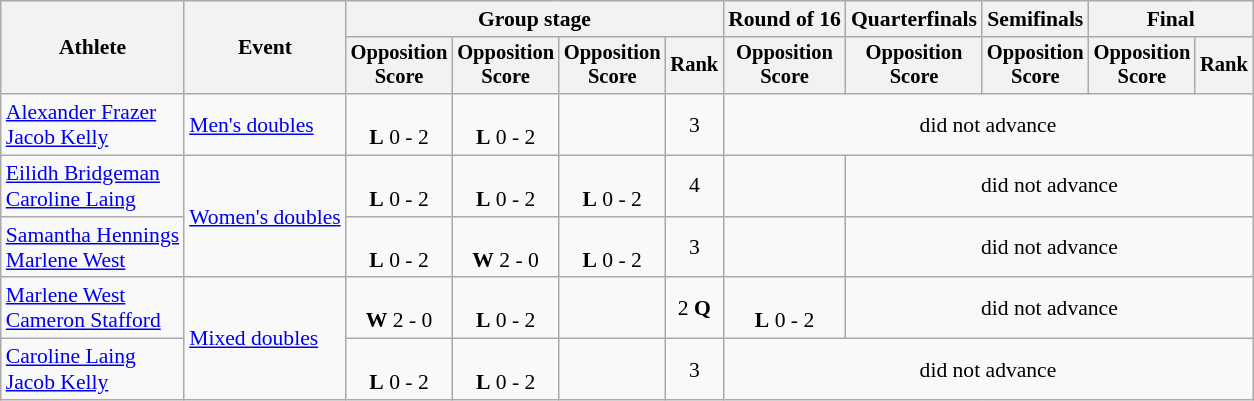<table class=wikitable style="font-size:90%">
<tr>
<th rowspan=2>Athlete</th>
<th rowspan=2>Event</th>
<th colspan=4>Group stage</th>
<th>Round of 16</th>
<th>Quarterfinals</th>
<th>Semifinals</th>
<th colspan=2>Final</th>
</tr>
<tr style="font-size:95%">
<th>Opposition<br>Score</th>
<th>Opposition<br>Score</th>
<th>Opposition<br>Score</th>
<th>Rank</th>
<th>Opposition<br>Score</th>
<th>Opposition<br>Score</th>
<th>Opposition<br>Score</th>
<th>Opposition<br>Score</th>
<th>Rank</th>
</tr>
<tr align=center>
<td align=left><a href='#'>Alexander Frazer</a><br><a href='#'>Jacob Kelly</a></td>
<td align=left><a href='#'>Men's doubles</a></td>
<td><br><strong>L</strong> 0 - 2</td>
<td><br><strong>L</strong> 0 - 2</td>
<td></td>
<td>3</td>
<td colspan=5>did not advance</td>
</tr>
<tr align=center>
<td align=left><a href='#'>Eilidh Bridgeman</a><br><a href='#'>Caroline Laing</a></td>
<td align=left rowspan=2><a href='#'>Women's doubles</a></td>
<td><br><strong>L</strong> 0 - 2</td>
<td><br><strong>L</strong> 0 - 2</td>
<td><br><strong>L</strong> 0 - 2</td>
<td>4</td>
<td></td>
<td colspan=4>did not advance</td>
</tr>
<tr align=center>
<td align=left><a href='#'>Samantha Hennings</a><br><a href='#'>Marlene West</a></td>
<td><br><strong>L</strong> 0 - 2</td>
<td><br><strong>W</strong> 2 - 0</td>
<td><br><strong>L</strong> 0 - 2</td>
<td>3</td>
<td></td>
<td colspan=4>did not advance</td>
</tr>
<tr align=center>
<td align=left><a href='#'>Marlene West</a><br><a href='#'>Cameron Stafford</a></td>
<td align=left rowspan=2><a href='#'>Mixed doubles</a></td>
<td><br><strong>W</strong> 2 - 0</td>
<td><br><strong>L</strong> 0 - 2</td>
<td></td>
<td>2 <strong>Q</strong></td>
<td><br><strong>L</strong> 0 - 2</td>
<td colspan=4>did not advance</td>
</tr>
<tr align=center>
<td align=left><a href='#'>Caroline Laing</a><br><a href='#'>Jacob Kelly</a></td>
<td><br><strong>L</strong> 0 - 2</td>
<td><br><strong>L</strong> 0 - 2</td>
<td></td>
<td>3</td>
<td colspan=5>did not advance</td>
</tr>
</table>
